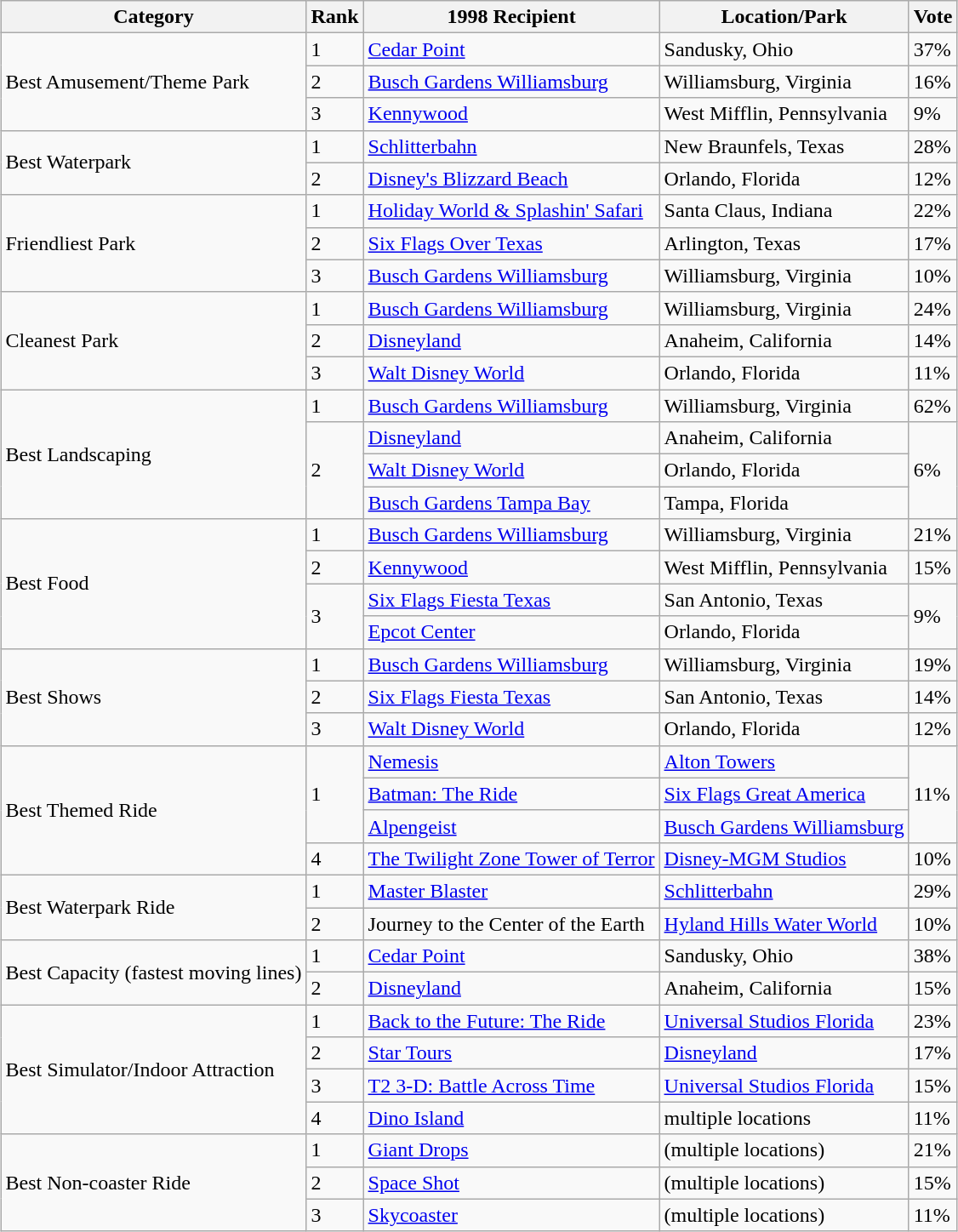<table class= "wikitable sortable" style="margin:1em auto;">
<tr>
<th>Category</th>
<th>Rank</th>
<th>1998 Recipient</th>
<th>Location/Park</th>
<th>Vote</th>
</tr>
<tr>
<td rowspan="3">Best Amusement/Theme Park</td>
<td>1</td>
<td><a href='#'>Cedar Point</a></td>
<td>Sandusky, Ohio</td>
<td>37%</td>
</tr>
<tr>
<td>2</td>
<td><a href='#'>Busch Gardens Williamsburg</a></td>
<td>Williamsburg, Virginia</td>
<td>16%</td>
</tr>
<tr>
<td>3</td>
<td><a href='#'>Kennywood</a></td>
<td>West Mifflin, Pennsylvania</td>
<td>9%</td>
</tr>
<tr>
<td rowspan="2">Best Waterpark</td>
<td>1</td>
<td><a href='#'>Schlitterbahn</a></td>
<td>New Braunfels, Texas</td>
<td>28%</td>
</tr>
<tr>
<td>2</td>
<td><a href='#'>Disney's Blizzard Beach</a></td>
<td>Orlando, Florida</td>
<td>12%</td>
</tr>
<tr>
<td rowspan="3">Friendliest Park</td>
<td>1</td>
<td><a href='#'>Holiday World & Splashin' Safari</a></td>
<td>Santa Claus, Indiana</td>
<td>22%</td>
</tr>
<tr>
<td>2</td>
<td><a href='#'>Six Flags Over Texas</a></td>
<td>Arlington, Texas</td>
<td>17%</td>
</tr>
<tr>
<td>3</td>
<td><a href='#'>Busch Gardens Williamsburg</a></td>
<td>Williamsburg, Virginia</td>
<td>10%</td>
</tr>
<tr>
<td rowspan="3">Cleanest Park</td>
<td>1</td>
<td><a href='#'>Busch Gardens Williamsburg</a></td>
<td>Williamsburg, Virginia</td>
<td>24%</td>
</tr>
<tr>
<td>2</td>
<td><a href='#'>Disneyland</a></td>
<td>Anaheim, California</td>
<td>14%</td>
</tr>
<tr>
<td>3</td>
<td><a href='#'>Walt Disney World</a></td>
<td>Orlando, Florida</td>
<td>11%</td>
</tr>
<tr>
<td rowspan="4">Best Landscaping</td>
<td>1</td>
<td><a href='#'>Busch Gardens Williamsburg</a></td>
<td>Williamsburg, Virginia</td>
<td>62%</td>
</tr>
<tr>
<td rowspan="3">2</td>
<td><a href='#'>Disneyland</a></td>
<td>Anaheim, California</td>
<td rowspan="3">6%</td>
</tr>
<tr>
<td><a href='#'>Walt Disney World</a></td>
<td>Orlando, Florida</td>
</tr>
<tr>
<td><a href='#'>Busch Gardens Tampa Bay</a></td>
<td>Tampa, Florida</td>
</tr>
<tr>
<td rowspan="4">Best Food</td>
<td>1</td>
<td><a href='#'>Busch Gardens Williamsburg</a></td>
<td>Williamsburg, Virginia</td>
<td>21%</td>
</tr>
<tr>
<td>2</td>
<td><a href='#'>Kennywood</a></td>
<td>West Mifflin, Pennsylvania</td>
<td>15%</td>
</tr>
<tr>
<td rowspan="2">3</td>
<td><a href='#'>Six Flags Fiesta Texas</a></td>
<td>San Antonio, Texas</td>
<td rowspan="2">9%</td>
</tr>
<tr>
<td><a href='#'>Epcot Center</a></td>
<td>Orlando, Florida</td>
</tr>
<tr>
<td rowspan="3">Best Shows</td>
<td>1</td>
<td><a href='#'>Busch Gardens Williamsburg</a></td>
<td>Williamsburg, Virginia</td>
<td>19%</td>
</tr>
<tr>
<td>2</td>
<td><a href='#'>Six Flags Fiesta Texas</a></td>
<td>San Antonio, Texas</td>
<td>14%</td>
</tr>
<tr>
<td>3</td>
<td><a href='#'>Walt Disney World</a></td>
<td>Orlando, Florida</td>
<td>12%</td>
</tr>
<tr>
<td rowspan="4">Best Themed Ride</td>
<td rowspan=3>1</td>
<td><a href='#'>Nemesis</a></td>
<td><a href='#'>Alton Towers</a></td>
<td rowspan="3">11%</td>
</tr>
<tr>
<td><a href='#'>Batman: The Ride</a></td>
<td><a href='#'>Six Flags Great America</a></td>
</tr>
<tr>
<td><a href='#'>Alpengeist</a></td>
<td><a href='#'>Busch Gardens Williamsburg</a></td>
</tr>
<tr>
<td>4</td>
<td><a href='#'>The Twilight Zone Tower of Terror</a></td>
<td><a href='#'>Disney-MGM Studios</a></td>
<td>10%</td>
</tr>
<tr>
<td rowspan="2">Best Waterpark Ride</td>
<td>1</td>
<td><a href='#'>Master Blaster</a></td>
<td><a href='#'>Schlitterbahn</a></td>
<td>29%</td>
</tr>
<tr>
<td>2</td>
<td>Journey to the Center of the Earth</td>
<td><a href='#'>Hyland Hills Water World</a></td>
<td>10%</td>
</tr>
<tr>
<td rowspan="2">Best Capacity (fastest moving lines)</td>
<td>1</td>
<td><a href='#'>Cedar Point</a></td>
<td>Sandusky, Ohio</td>
<td>38%</td>
</tr>
<tr>
<td>2</td>
<td><a href='#'>Disneyland</a></td>
<td>Anaheim, California</td>
<td>15%</td>
</tr>
<tr>
<td rowspan=4>Best Simulator/Indoor Attraction</td>
<td>1</td>
<td><a href='#'>Back to the Future: The Ride</a></td>
<td><a href='#'>Universal Studios Florida</a></td>
<td>23%</td>
</tr>
<tr>
<td>2</td>
<td><a href='#'>Star Tours</a></td>
<td><a href='#'>Disneyland</a></td>
<td>17%</td>
</tr>
<tr>
<td>3</td>
<td><a href='#'>T2 3-D: Battle Across Time</a></td>
<td><a href='#'>Universal Studios Florida</a></td>
<td>15%</td>
</tr>
<tr>
<td>4</td>
<td><a href='#'>Dino Island</a></td>
<td>multiple locations</td>
<td>11%</td>
</tr>
<tr>
<td rowspan="3">Best Non-coaster Ride</td>
<td>1</td>
<td><a href='#'>Giant Drops</a></td>
<td>(multiple locations)</td>
<td>21%</td>
</tr>
<tr>
<td>2</td>
<td><a href='#'>Space Shot</a></td>
<td>(multiple locations)</td>
<td>15%</td>
</tr>
<tr>
<td>3</td>
<td><a href='#'>Skycoaster</a></td>
<td>(multiple locations)</td>
<td>11%</td>
</tr>
</table>
